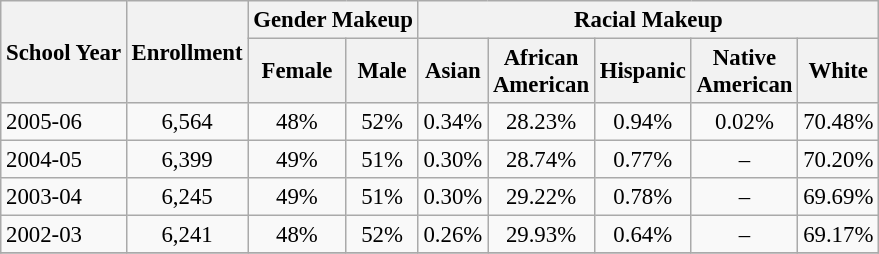<table class="wikitable" style="font-size: 95%;">
<tr>
<th rowspan="2">School Year</th>
<th rowspan="2">Enrollment</th>
<th colspan="2">Gender Makeup</th>
<th colspan="5">Racial Makeup</th>
</tr>
<tr>
<th>Female</th>
<th>Male</th>
<th>Asian</th>
<th>African <br>American</th>
<th>Hispanic</th>
<th>Native <br>American</th>
<th>White</th>
</tr>
<tr>
<td align="left">2005-06</td>
<td align="center">6,564</td>
<td align="center">48%</td>
<td align="center">52%</td>
<td align="center">0.34%</td>
<td align="center">28.23%</td>
<td align="center">0.94%</td>
<td align="center">0.02%</td>
<td align="center">70.48%</td>
</tr>
<tr>
<td align="left">2004-05</td>
<td align="center">6,399</td>
<td align="center">49%</td>
<td align="center">51%</td>
<td align="center">0.30%</td>
<td align="center">28.74%</td>
<td align="center">0.77%</td>
<td align="center">–</td>
<td align="center">70.20%</td>
</tr>
<tr>
<td align="left">2003-04</td>
<td align="center">6,245</td>
<td align="center">49%</td>
<td align="center">51%</td>
<td align="center">0.30%</td>
<td align="center">29.22%</td>
<td align="center">0.78%</td>
<td align="center">–</td>
<td align="center">69.69%</td>
</tr>
<tr>
<td align="left">2002-03</td>
<td align="center">6,241</td>
<td align="center">48%</td>
<td align="center">52%</td>
<td align="center">0.26%</td>
<td align="center">29.93%</td>
<td align="center">0.64%</td>
<td align="center">–</td>
<td align="center">69.17%</td>
</tr>
<tr>
</tr>
</table>
